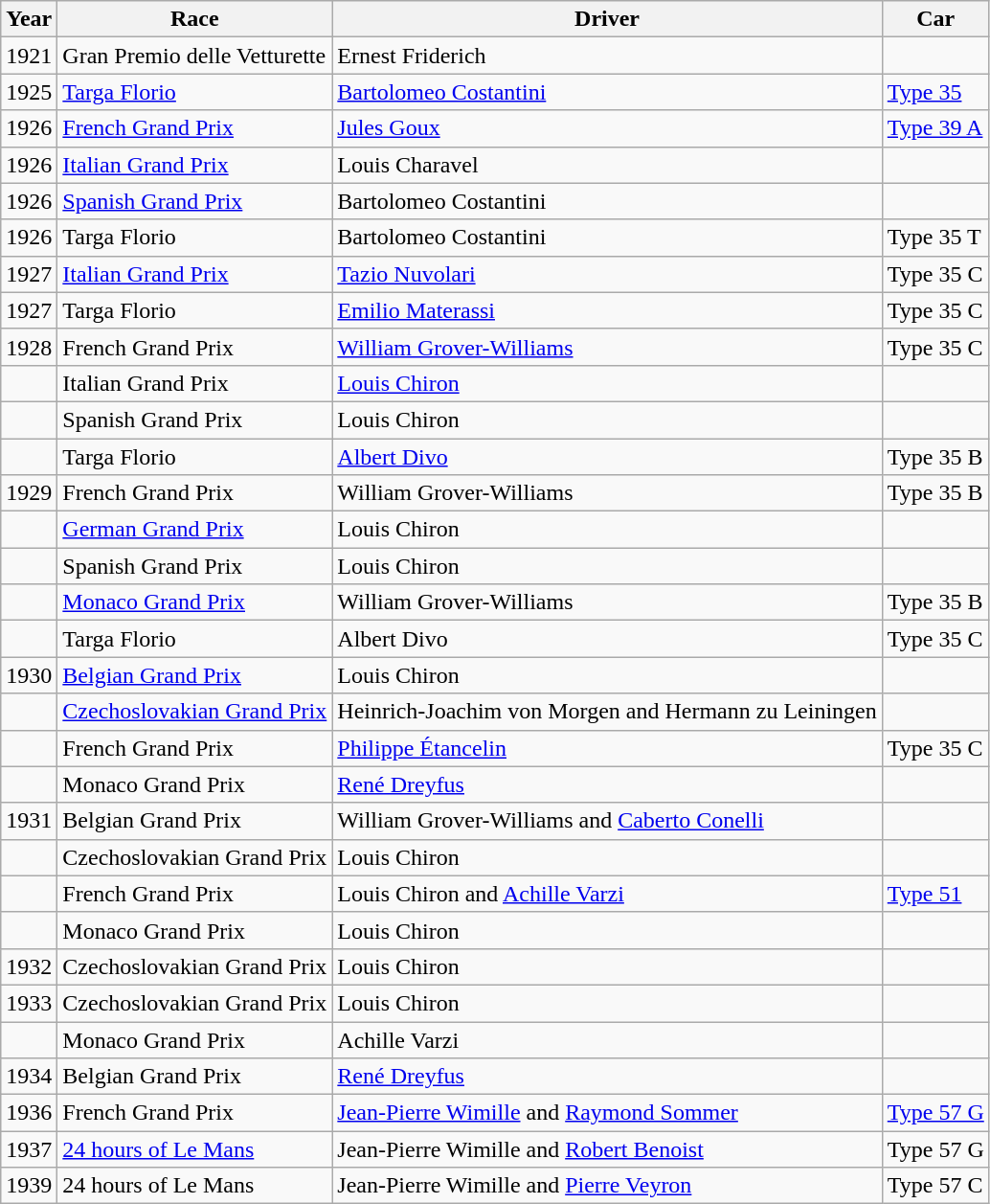<table class="wikitable">
<tr>
<th>Year</th>
<th>Race</th>
<th>Driver</th>
<th>Car</th>
</tr>
<tr>
<td>1921</td>
<td> Gran Premio delle Vetturette</td>
<td>Ernest Friderich</td>
<td></td>
</tr>
<tr>
<td>1925</td>
<td> <a href='#'>Targa Florio</a></td>
<td><a href='#'>Bartolomeo Costantini</a></td>
<td><a href='#'>Type 35</a></td>
</tr>
<tr>
<td>1926</td>
<td> <a href='#'>French Grand Prix</a></td>
<td><a href='#'>Jules Goux</a></td>
<td><a href='#'>Type 39 A</a></td>
</tr>
<tr>
<td>1926</td>
<td> <a href='#'>Italian Grand Prix</a></td>
<td>Louis Charavel</td>
<td></td>
</tr>
<tr>
<td>1926</td>
<td> <a href='#'>Spanish Grand Prix</a></td>
<td>Bartolomeo Costantini</td>
<td></td>
</tr>
<tr>
<td>1926</td>
<td> Targa Florio</td>
<td>Bartolomeo Costantini</td>
<td>Type 35 T</td>
</tr>
<tr>
<td>1927</td>
<td> <a href='#'>Italian Grand Prix</a></td>
<td><a href='#'>Tazio Nuvolari</a></td>
<td>Type 35 C</td>
</tr>
<tr>
<td>1927</td>
<td> Targa Florio</td>
<td><a href='#'>Emilio Materassi</a></td>
<td>Type 35 C</td>
</tr>
<tr>
<td>1928</td>
<td> French Grand Prix</td>
<td><a href='#'>William Grover-Williams</a></td>
<td>Type 35 C</td>
</tr>
<tr>
<td></td>
<td> Italian Grand Prix</td>
<td><a href='#'>Louis Chiron</a></td>
<td></td>
</tr>
<tr>
<td></td>
<td> Spanish Grand Prix</td>
<td>Louis Chiron</td>
<td></td>
</tr>
<tr>
<td></td>
<td> Targa Florio</td>
<td><a href='#'>Albert Divo</a></td>
<td>Type 35 B</td>
</tr>
<tr>
<td>1929</td>
<td> French Grand Prix</td>
<td>William Grover-Williams</td>
<td>Type 35 B</td>
</tr>
<tr>
<td></td>
<td> <a href='#'>German Grand Prix</a></td>
<td>Louis Chiron</td>
<td></td>
</tr>
<tr>
<td></td>
<td> Spanish Grand Prix</td>
<td>Louis Chiron</td>
<td></td>
</tr>
<tr>
<td></td>
<td> <a href='#'>Monaco Grand Prix</a></td>
<td>William Grover-Williams</td>
<td>Type 35 B</td>
</tr>
<tr>
<td></td>
<td> Targa Florio</td>
<td>Albert Divo</td>
<td>Type 35 C</td>
</tr>
<tr>
<td>1930</td>
<td> <a href='#'>Belgian Grand Prix</a></td>
<td>Louis Chiron</td>
<td></td>
</tr>
<tr>
<td></td>
<td> <a href='#'>Czechoslovakian Grand Prix</a></td>
<td>Heinrich-Joachim von Morgen and Hermann zu Leiningen</td>
<td></td>
</tr>
<tr>
<td></td>
<td> French Grand Prix</td>
<td><a href='#'>Philippe Étancelin</a></td>
<td>Type 35 C</td>
</tr>
<tr>
<td></td>
<td> Monaco Grand Prix</td>
<td><a href='#'>René Dreyfus</a></td>
<td></td>
</tr>
<tr>
<td>1931</td>
<td> Belgian Grand Prix</td>
<td>William Grover-Williams and <a href='#'>Caberto Conelli</a></td>
<td></td>
</tr>
<tr>
<td></td>
<td> Czechoslovakian Grand Prix</td>
<td>Louis Chiron</td>
<td></td>
</tr>
<tr>
<td></td>
<td> French Grand Prix</td>
<td>Louis Chiron and <a href='#'>Achille Varzi</a></td>
<td><a href='#'>Type 51</a></td>
</tr>
<tr>
<td></td>
<td> Monaco Grand Prix</td>
<td>Louis Chiron</td>
<td></td>
</tr>
<tr>
<td>1932</td>
<td> Czechoslovakian Grand Prix</td>
<td>Louis Chiron</td>
<td></td>
</tr>
<tr>
<td>1933</td>
<td> Czechoslovakian Grand Prix</td>
<td>Louis Chiron</td>
<td></td>
</tr>
<tr>
<td></td>
<td> Monaco Grand Prix</td>
<td>Achille Varzi</td>
<td></td>
</tr>
<tr>
<td>1934</td>
<td> Belgian Grand Prix</td>
<td><a href='#'>René Dreyfus</a></td>
<td></td>
</tr>
<tr>
<td>1936</td>
<td> French Grand Prix</td>
<td><a href='#'>Jean-Pierre Wimille</a> and <a href='#'>Raymond Sommer</a></td>
<td><a href='#'>Type 57 G</a></td>
</tr>
<tr>
<td>1937</td>
<td> <a href='#'>24 hours of Le Mans</a></td>
<td>Jean-Pierre Wimille and <a href='#'>Robert Benoist</a></td>
<td>Type 57 G</td>
</tr>
<tr>
<td>1939</td>
<td> 24 hours of Le Mans</td>
<td>Jean-Pierre Wimille and <a href='#'>Pierre Veyron</a></td>
<td>Type 57 C</td>
</tr>
</table>
